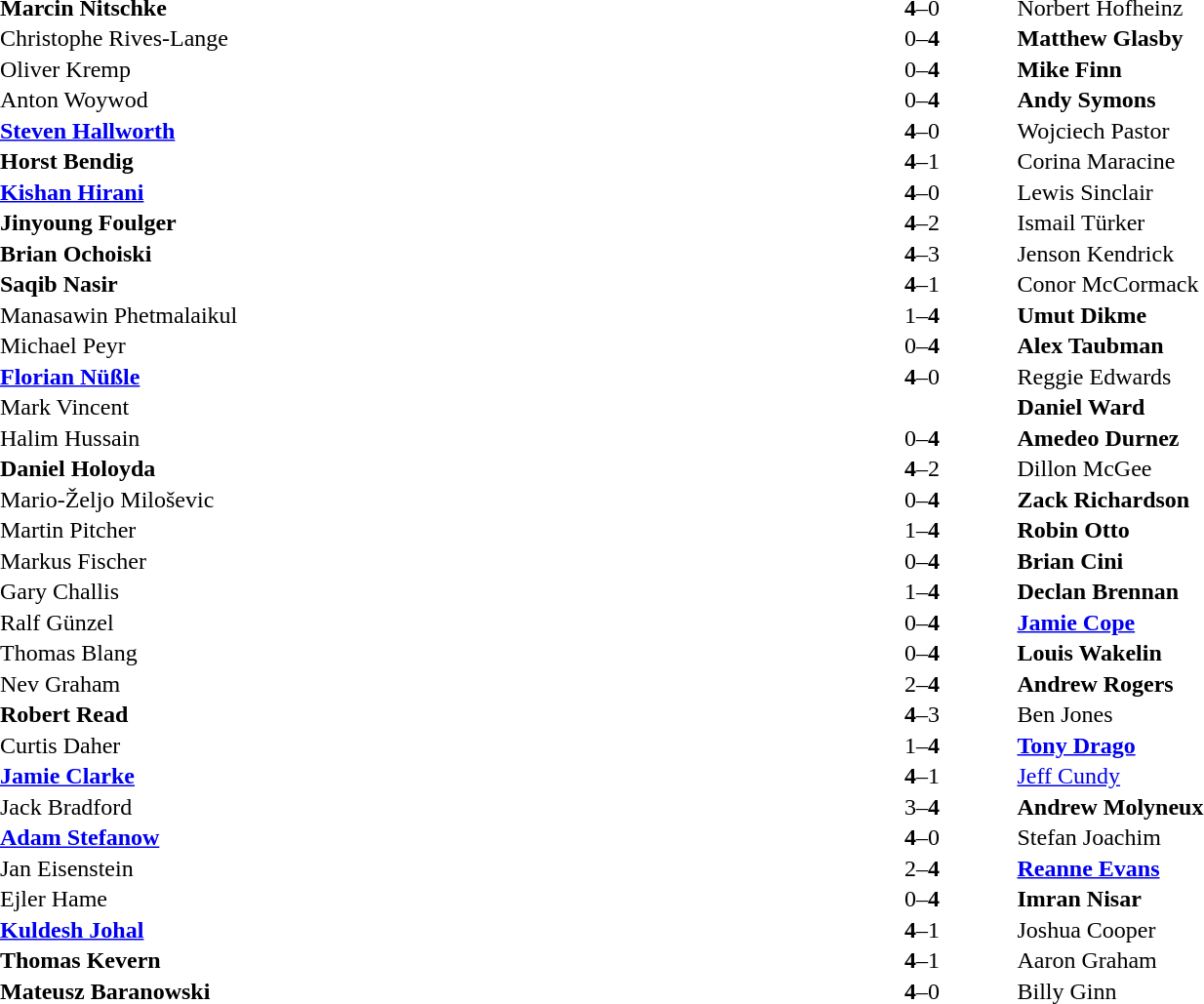<table width="100%" cellspacing="1">
<tr>
<th width=45%></th>
<th width=10%></th>
<th width=45%></th>
</tr>
<tr>
<td> <strong>Marcin Nitschke</strong></td>
<td align="center"><strong>4</strong>–0</td>
<td> Norbert Hofheinz</td>
</tr>
<tr>
<td> Christophe Rives-Lange</td>
<td align="center">0–<strong>4</strong></td>
<td> <strong>Matthew Glasby</strong></td>
</tr>
<tr>
<td> Oliver Kremp</td>
<td align="center">0–<strong>4</strong></td>
<td> <strong>Mike Finn</strong></td>
</tr>
<tr>
<td> Anton Woywod</td>
<td align="center">0–<strong>4</strong></td>
<td> <strong>Andy Symons</strong></td>
</tr>
<tr>
<td> <strong><a href='#'>Steven Hallworth</a></strong></td>
<td align="center"><strong>4</strong>–0</td>
<td> Wojciech Pastor</td>
</tr>
<tr>
<td> <strong>Horst Bendig</strong></td>
<td align="center"><strong>4</strong>–1</td>
<td> Corina Maracine</td>
</tr>
<tr>
<td> <strong><a href='#'>Kishan Hirani</a></strong></td>
<td align="center"><strong>4</strong>–0</td>
<td> Lewis Sinclair</td>
</tr>
<tr>
<td> <strong>Jinyoung Foulger</strong></td>
<td align="center"><strong>4</strong>–2</td>
<td> Ismail Türker</td>
</tr>
<tr>
<td> <strong>Brian Ochoiski</strong></td>
<td align="center"><strong>4</strong>–3</td>
<td> Jenson Kendrick</td>
</tr>
<tr>
<td> <strong>Saqib Nasir</strong></td>
<td align="center"><strong>4</strong>–1</td>
<td> Conor McCormack</td>
</tr>
<tr>
<td> Manasawin Phetmalaikul</td>
<td align="center">1–<strong>4</strong></td>
<td> <strong>Umut Dikme</strong></td>
</tr>
<tr>
<td> Michael Peyr</td>
<td align="center">0–<strong>4</strong></td>
<td> <strong>Alex Taubman</strong></td>
</tr>
<tr>
<td> <strong><a href='#'>Florian Nüßle</a></strong></td>
<td align="center"><strong>4</strong>–0</td>
<td> Reggie Edwards</td>
</tr>
<tr>
<td> Mark Vincent</td>
<td align="center"></td>
<td> <strong>Daniel Ward</strong></td>
</tr>
<tr>
<td> Halim Hussain</td>
<td align="center">0–<strong>4</strong></td>
<td> <strong>Amedeo Durnez</strong></td>
</tr>
<tr>
<td> <strong>Daniel Holoyda</strong></td>
<td align="center"><strong>4</strong>–2</td>
<td> Dillon McGee</td>
</tr>
<tr>
<td> Mario-Željo Miloševic</td>
<td align="center">0–<strong>4</strong></td>
<td> <strong>Zack Richardson</strong></td>
</tr>
<tr>
<td> Martin Pitcher</td>
<td align="center">1–<strong>4</strong></td>
<td> <strong>Robin Otto</strong></td>
</tr>
<tr>
<td> Markus Fischer</td>
<td align="center">0–<strong>4</strong></td>
<td> <strong>Brian Cini</strong></td>
</tr>
<tr>
<td> Gary Challis</td>
<td align="center">1–<strong>4</strong></td>
<td> <strong>Declan Brennan</strong></td>
</tr>
<tr>
<td> Ralf Günzel</td>
<td align="center">0–<strong>4</strong></td>
<td> <strong><a href='#'>Jamie Cope</a></strong></td>
</tr>
<tr>
<td> Thomas Blang</td>
<td align="center">0–<strong>4</strong></td>
<td> <strong>Louis Wakelin</strong></td>
</tr>
<tr>
<td> Nev Graham</td>
<td align="center">2–<strong>4</strong></td>
<td> <strong>Andrew Rogers</strong></td>
</tr>
<tr>
<td> <strong>Robert Read</strong></td>
<td align="center"><strong>4</strong>–3</td>
<td> Ben Jones</td>
</tr>
<tr>
<td> Curtis Daher</td>
<td align="center">1–<strong>4</strong></td>
<td> <strong><a href='#'>Tony Drago</a></strong></td>
</tr>
<tr>
<td> <strong><a href='#'>Jamie Clarke</a></strong></td>
<td align="center"><strong>4</strong>–1</td>
<td> <a href='#'>Jeff Cundy</a></td>
</tr>
<tr>
<td> Jack Bradford</td>
<td align="center">3–<strong>4</strong></td>
<td> <strong>Andrew Molyneux</strong></td>
</tr>
<tr>
<td> <strong><a href='#'>Adam Stefanow</a></strong></td>
<td align="center"><strong>4</strong>–0</td>
<td> Stefan Joachim</td>
</tr>
<tr>
<td> Jan Eisenstein</td>
<td align="center">2–<strong>4</strong></td>
<td> <strong><a href='#'>Reanne Evans</a></strong></td>
</tr>
<tr>
<td> Ejler Hame</td>
<td align="center">0–<strong>4</strong></td>
<td> <strong>Imran Nisar</strong></td>
</tr>
<tr>
<td> <strong><a href='#'>Kuldesh Johal</a></strong></td>
<td align="center"><strong>4</strong>–1</td>
<td> Joshua Cooper</td>
</tr>
<tr>
<td> <strong>Thomas Kevern</strong></td>
<td align="center"><strong>4</strong>–1</td>
<td> Aaron Graham</td>
</tr>
<tr>
<td> <strong>Mateusz Baranowski</strong></td>
<td align="center"><strong>4</strong>–0</td>
<td> Billy Ginn</td>
</tr>
</table>
